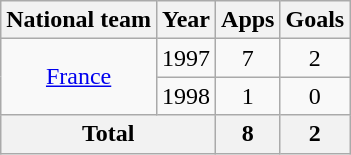<table class="wikitable" style="text-align:center">
<tr>
<th>National team</th>
<th>Year</th>
<th>Apps</th>
<th>Goals</th>
</tr>
<tr>
<td rowspan="2"><a href='#'>France</a></td>
<td>1997</td>
<td>7</td>
<td>2</td>
</tr>
<tr>
<td>1998</td>
<td>1</td>
<td>0</td>
</tr>
<tr>
<th colspan="2">Total</th>
<th>8</th>
<th>2</th>
</tr>
</table>
